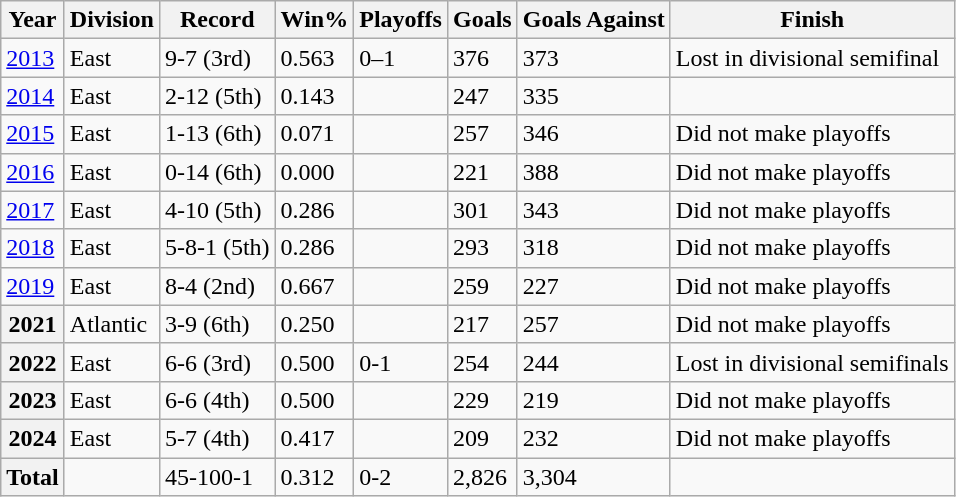<table class="wikitable">
<tr>
<th>Year</th>
<th>Division</th>
<th>Record</th>
<th>Win%</th>
<th>Playoffs</th>
<th>Goals</th>
<th>Goals Against</th>
<th>Finish</th>
</tr>
<tr>
<td><a href='#'>2013</a></td>
<td>East</td>
<td>9-7 (3rd)</td>
<td>0.563</td>
<td>0–1</td>
<td>376</td>
<td>373</td>
<td>Lost in divisional semifinal</td>
</tr>
<tr>
<td><a href='#'>2014</a></td>
<td>East</td>
<td>2-12 (5th)</td>
<td>0.143</td>
<td></td>
<td>247</td>
<td>335</td>
<td></td>
</tr>
<tr>
<td><a href='#'>2015</a></td>
<td>East</td>
<td>1-13 (6th)</td>
<td>0.071</td>
<td></td>
<td>257</td>
<td>346</td>
<td>Did not make playoffs</td>
</tr>
<tr>
<td><a href='#'>2016</a></td>
<td>East</td>
<td>0-14 (6th)</td>
<td>0.000</td>
<td></td>
<td>221</td>
<td>388</td>
<td>Did not make playoffs</td>
</tr>
<tr>
<td><a href='#'>2017</a></td>
<td>East</td>
<td>4-10 (5th)</td>
<td>0.286</td>
<td></td>
<td>301</td>
<td>343</td>
<td>Did not make playoffs</td>
</tr>
<tr>
<td><a href='#'>2018</a></td>
<td>East</td>
<td>5-8-1 (5th)</td>
<td>0.286</td>
<td></td>
<td>293</td>
<td>318</td>
<td>Did not make playoffs</td>
</tr>
<tr>
<td><a href='#'>2019</a></td>
<td>East</td>
<td>8-4 (2nd)</td>
<td>0.667</td>
<td></td>
<td>259</td>
<td>227</td>
<td>Did not make playoffs</td>
</tr>
<tr>
<th>2021</th>
<td>Atlantic</td>
<td>3-9 (6th)</td>
<td>0.250</td>
<td></td>
<td>217</td>
<td>257</td>
<td>Did not make playoffs</td>
</tr>
<tr>
<th>2022</th>
<td>East</td>
<td>6-6 (3rd)</td>
<td>0.500</td>
<td>0-1</td>
<td>254</td>
<td>244</td>
<td>Lost in divisional semifinals</td>
</tr>
<tr>
<th>2023</th>
<td>East</td>
<td>6-6 (4th)</td>
<td>0.500</td>
<td></td>
<td>229</td>
<td>219</td>
<td>Did not make playoffs</td>
</tr>
<tr>
<th>2024</th>
<td>East</td>
<td>5-7 (4th)</td>
<td>0.417</td>
<td></td>
<td>209</td>
<td>232</td>
<td>Did not make playoffs</td>
</tr>
<tr>
<th>Total</th>
<td></td>
<td>45-100-1</td>
<td>0.312</td>
<td>0-2</td>
<td>2,826</td>
<td>3,304</td>
<td></td>
</tr>
</table>
